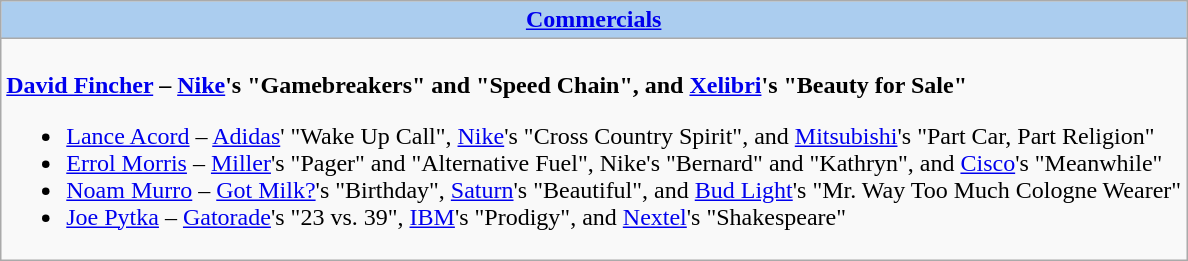<table class=wikitable style="width="100%">
<tr>
<th colspan="2" style="background:#abcdef;"><a href='#'>Commercials</a></th>
</tr>
<tr>
<td colspan="2" style="vertical-align:top;"><br><strong><a href='#'>David Fincher</a> – <a href='#'>Nike</a>'s "Gamebreakers" and "Speed Chain", and <a href='#'>Xelibri</a>'s "Beauty for Sale"</strong><ul><li><a href='#'>Lance Acord</a> – <a href='#'>Adidas</a>' "Wake Up Call", <a href='#'>Nike</a>'s "Cross Country Spirit", and <a href='#'>Mitsubishi</a>'s "Part Car, Part Religion"</li><li><a href='#'>Errol Morris</a> – <a href='#'>Miller</a>'s "Pager" and "Alternative Fuel", Nike's "Bernard" and "Kathryn", and <a href='#'>Cisco</a>'s "Meanwhile"</li><li><a href='#'>Noam Murro</a> – <a href='#'>Got Milk?</a>'s "Birthday", <a href='#'>Saturn</a>'s "Beautiful", and <a href='#'>Bud Light</a>'s "Mr. Way Too Much Cologne Wearer"</li><li><a href='#'>Joe Pytka</a> – <a href='#'>Gatorade</a>'s "23 vs. 39", <a href='#'>IBM</a>'s "Prodigy", and <a href='#'>Nextel</a>'s "Shakespeare"</li></ul></td>
</tr>
</table>
